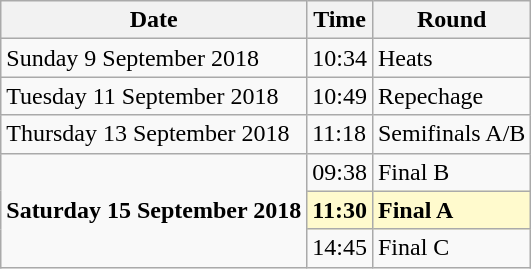<table class="wikitable">
<tr>
<th>Date</th>
<th>Time</th>
<th>Round</th>
</tr>
<tr>
<td>Sunday 9 September 2018</td>
<td>10:34</td>
<td>Heats</td>
</tr>
<tr>
<td>Tuesday 11 September 2018</td>
<td>10:49</td>
<td>Repechage</td>
</tr>
<tr>
<td>Thursday 13 September 2018</td>
<td>11:18</td>
<td>Semifinals A/B</td>
</tr>
<tr>
<td rowspan=3><strong>Saturday 15 September 2018</strong></td>
<td>09:38</td>
<td>Final B</td>
</tr>
<tr>
<td style=background:lemonchiffon><strong>11:30</strong></td>
<td style=background:lemonchiffon><strong>Final A</strong></td>
</tr>
<tr>
<td>14:45</td>
<td>Final C</td>
</tr>
</table>
